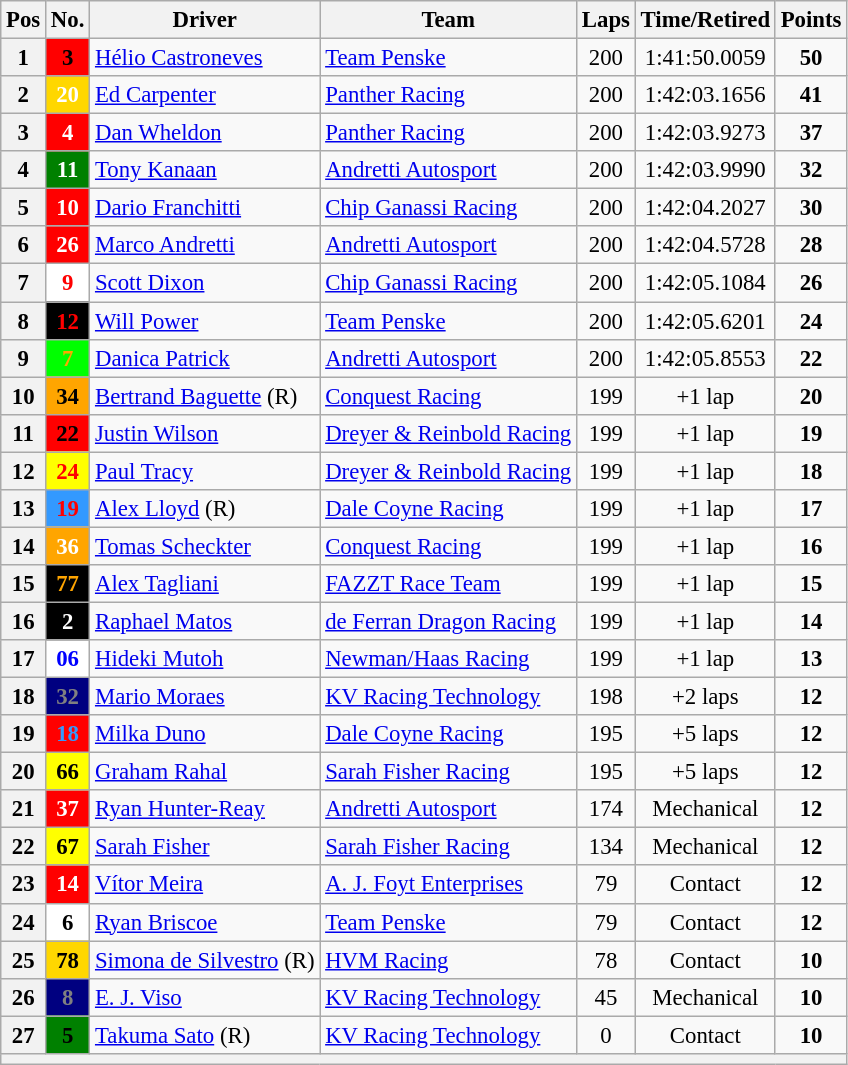<table class="wikitable" style="font-size:95%;">
<tr>
<th>Pos</th>
<th>No.</th>
<th>Driver</th>
<th>Team</th>
<th>Laps</th>
<th>Time/Retired</th>
<th>Points</th>
</tr>
<tr>
<th>1</th>
<td style="background:red; color:black;" align="center"><strong>3</strong></td>
<td> <a href='#'>Hélio Castroneves</a></td>
<td><a href='#'>Team Penske</a></td>
<td align=center>200</td>
<td align=center>1:41:50.0059</td>
<td align=center><strong>50</strong></td>
</tr>
<tr>
<th>2</th>
<td style="background:gold; color:white;" align="center"><strong>20</strong></td>
<td> <a href='#'>Ed Carpenter</a></td>
<td><a href='#'>Panther Racing</a></td>
<td align=center>200</td>
<td align=center>1:42:03.1656</td>
<td align=center><strong>41</strong></td>
</tr>
<tr>
<th>3</th>
<td style="background:red; color:white;" align="center"><strong>4</strong></td>
<td> <a href='#'>Dan Wheldon</a></td>
<td><a href='#'>Panther Racing</a></td>
<td align=center>200</td>
<td align=center>1:42:03.9273</td>
<td align=center><strong>37</strong></td>
</tr>
<tr>
<th>4</th>
<td style="background:green; color:white;" align="center"><strong>11</strong></td>
<td> <a href='#'>Tony Kanaan</a></td>
<td><a href='#'>Andretti Autosport</a></td>
<td align=center>200</td>
<td align=center>1:42:03.9990</td>
<td align=center><strong>32</strong></td>
</tr>
<tr>
<th>5</th>
<td style="background:red; color:white;" align=center><strong>10</strong></td>
<td> <a href='#'>Dario Franchitti</a></td>
<td><a href='#'>Chip Ganassi Racing</a></td>
<td align=center>200</td>
<td align=center>1:42:04.2027</td>
<td align=center><strong>30</strong></td>
</tr>
<tr>
<th>6</th>
<td style="background:red; color:white;" align="center"><strong>26</strong></td>
<td> <a href='#'>Marco Andretti</a></td>
<td><a href='#'>Andretti Autosport</a></td>
<td align=center>200</td>
<td align=center>1:42:04.5728</td>
<td align=center><strong>28</strong></td>
</tr>
<tr>
<th>7</th>
<td style="background:white; color:red;" align="center"><strong>9</strong></td>
<td> <a href='#'>Scott Dixon</a></td>
<td><a href='#'>Chip Ganassi Racing</a></td>
<td align=center>200</td>
<td align=center>1:42:05.1084</td>
<td align=center><strong>26</strong></td>
</tr>
<tr>
<th>8</th>
<td style="background:black; color:red;" align="center"><strong>12</strong></td>
<td> <a href='#'>Will Power</a></td>
<td><a href='#'>Team Penske</a></td>
<td align=center>200</td>
<td align=center>1:42:05.6201</td>
<td align=center><strong>24</strong></td>
</tr>
<tr>
<th>9</th>
<td style="background:lime; color:orange;" align="center"><strong>7</strong></td>
<td> <a href='#'>Danica Patrick</a></td>
<td><a href='#'>Andretti Autosport</a></td>
<td align=center>200</td>
<td align=center>1:42:05.8553</td>
<td align=center><strong>22</strong></td>
</tr>
<tr>
<th>10</th>
<td style="background:orange; color:black;" align="center"><strong>34</strong></td>
<td> <a href='#'>Bertrand Baguette</a> (R)</td>
<td><a href='#'>Conquest Racing</a></td>
<td align=center>199</td>
<td align=center>+1 lap</td>
<td align=center><strong>20</strong></td>
</tr>
<tr>
<th>11</th>
<td style="background:red; color:black;" align=center><strong>22</strong></td>
<td> <a href='#'>Justin Wilson</a></td>
<td><a href='#'>Dreyer & Reinbold Racing</a></td>
<td align=center>199</td>
<td align=center>+1 lap</td>
<td align=center><strong>19</strong></td>
</tr>
<tr>
<th>12</th>
<td style="background:yellow; color:red;" align=center><strong>24</strong></td>
<td> <a href='#'>Paul Tracy</a></td>
<td><a href='#'>Dreyer & Reinbold Racing</a></td>
<td align=center>199</td>
<td align=center>+1 lap</td>
<td align=center><strong>18</strong></td>
</tr>
<tr>
<th>13</th>
<td style="background:#3399FF; color:red;" align="center"><strong>19</strong></td>
<td> <a href='#'>Alex Lloyd</a> (R)</td>
<td><a href='#'>Dale Coyne Racing</a></td>
<td align=center>199</td>
<td align=center>+1 lap</td>
<td align=center><strong>17</strong></td>
</tr>
<tr>
<th>14</th>
<td style="background:orange; color:white;" align="center"><strong>36</strong></td>
<td> <a href='#'>Tomas Scheckter</a></td>
<td><a href='#'>Conquest Racing</a></td>
<td align=center>199</td>
<td align=center>+1 lap</td>
<td align=center><strong>16</strong></td>
</tr>
<tr>
<th>15</th>
<td style="background:black; color:orange;" align=center><strong>77</strong></td>
<td> <a href='#'>Alex Tagliani</a></td>
<td><a href='#'>FAZZT Race Team</a></td>
<td align=center>199</td>
<td align=center>+1 lap</td>
<td align=center><strong>15</strong></td>
</tr>
<tr>
<th>16</th>
<td style="background:black; color:white;" align=center><strong>2</strong></td>
<td> <a href='#'>Raphael Matos</a></td>
<td><a href='#'>de Ferran Dragon Racing</a></td>
<td align=center>199</td>
<td align=center>+1 lap</td>
<td align=center><strong>14</strong></td>
</tr>
<tr>
<th>17</th>
<td style="background:white; color:blue;" align="center"><strong>06</strong></td>
<td> <a href='#'>Hideki Mutoh</a></td>
<td><a href='#'>Newman/Haas Racing</a></td>
<td align=center>199</td>
<td align=center>+1 lap</td>
<td align=center><strong>13</strong></td>
</tr>
<tr>
<th>18</th>
<td style="background:navy; color:gray;" align=center><strong>32</strong></td>
<td> <a href='#'>Mario Moraes</a></td>
<td><a href='#'>KV Racing Technology</a></td>
<td align=center>198</td>
<td align=center>+2 laps</td>
<td align=center><strong>12</strong></td>
</tr>
<tr>
<th>19</th>
<td style="background:red; color:#3399FF;" align="center"><strong>18</strong></td>
<td> <a href='#'>Milka Duno</a></td>
<td><a href='#'>Dale Coyne Racing</a></td>
<td align=center>195</td>
<td align=center>+5 laps</td>
<td align=center><strong>12</strong></td>
</tr>
<tr>
<th>20</th>
<td style="background:yellow; color:black;" align="center"><strong>66</strong></td>
<td> <a href='#'>Graham Rahal</a></td>
<td><a href='#'>Sarah Fisher Racing</a></td>
<td align=center>195</td>
<td align=center>+5 laps</td>
<td align=center><strong>12</strong></td>
</tr>
<tr>
<th>21</th>
<td style="background:red; color:white;" align="center"><strong>37</strong></td>
<td> <a href='#'>Ryan Hunter-Reay</a></td>
<td><a href='#'>Andretti Autosport</a></td>
<td align=center>174</td>
<td align=center>Mechanical</td>
<td align=center><strong>12</strong></td>
</tr>
<tr>
<th>22</th>
<td style="background:yellow; color:black;" align="center"><strong>67</strong></td>
<td> <a href='#'>Sarah Fisher</a></td>
<td><a href='#'>Sarah Fisher Racing</a></td>
<td align=center>134</td>
<td align=center>Mechanical</td>
<td align=center><strong>12</strong></td>
</tr>
<tr>
<th>23</th>
<td style="background:red; color:white;" align=center><strong>14</strong></td>
<td> <a href='#'>Vítor Meira</a></td>
<td><a href='#'>A. J. Foyt Enterprises</a></td>
<td align=center>79</td>
<td align=center>Contact</td>
<td align=center><strong>12</strong></td>
</tr>
<tr>
<th>24</th>
<td style="background:white; color:black;" align="center"><strong>6</strong></td>
<td> <a href='#'>Ryan Briscoe</a></td>
<td><a href='#'>Team Penske</a></td>
<td align=center>79</td>
<td align=center>Contact</td>
<td align=center><strong>12</strong></td>
</tr>
<tr>
<th>25</th>
<td style="background:gold; color:black;" align=center><strong>78</strong></td>
<td> <a href='#'>Simona de Silvestro</a> (R)</td>
<td><a href='#'>HVM Racing</a></td>
<td align=center>78</td>
<td align=center>Contact</td>
<td align=center><strong>10</strong></td>
</tr>
<tr>
<th>26</th>
<td style="background:navy; color:gray;" align=center><strong>8</strong></td>
<td> <a href='#'>E. J. Viso</a></td>
<td><a href='#'>KV Racing Technology</a></td>
<td align=center>45</td>
<td align=center>Mechanical</td>
<td align=center><strong>10</strong></td>
</tr>
<tr>
<th>27</th>
<td style="background:green; color:black;" align=center><strong>5</strong></td>
<td> <a href='#'>Takuma Sato</a> (R)</td>
<td><a href='#'>KV Racing Technology</a></td>
<td align=center>0</td>
<td align=center>Contact</td>
<td align=center><strong>10</strong></td>
</tr>
<tr>
<th colspan=9></th>
</tr>
</table>
